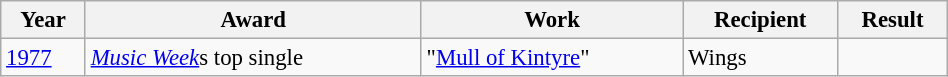<table class="wikitable sortable"  style="font-size:95%; width:50%;">
<tr>
<th>Year</th>
<th>Award</th>
<th>Work</th>
<th>Recipient</th>
<th>Result</th>
</tr>
<tr>
<td><a href='#'>1977</a></td>
<td><em><a href='#'>Music Week</a></em>s top single</td>
<td>"<a href='#'>Mull of Kintyre</a>"</td>
<td>Wings</td>
<td></td>
</tr>
</table>
